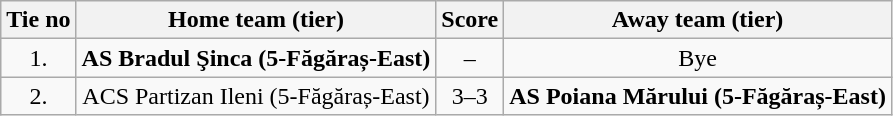<table class="wikitable" style="text-align: center">
<tr>
<th>Tie no</th>
<th>Home team (tier)</th>
<th>Score</th>
<th>Away team (tier)</th>
</tr>
<tr>
<td>1.</td>
<td><strong>AS Bradul Şinca (5-Făgăraș-East)</strong></td>
<td>–</td>
<td>Bye</td>
</tr>
<tr>
<td>2.</td>
<td>ACS Partizan Ileni (5-Făgăraș-East)</td>
<td>3–3  </td>
<td><strong>AS Poiana Mărului (5-Făgăraș-East)</strong></td>
</tr>
</table>
